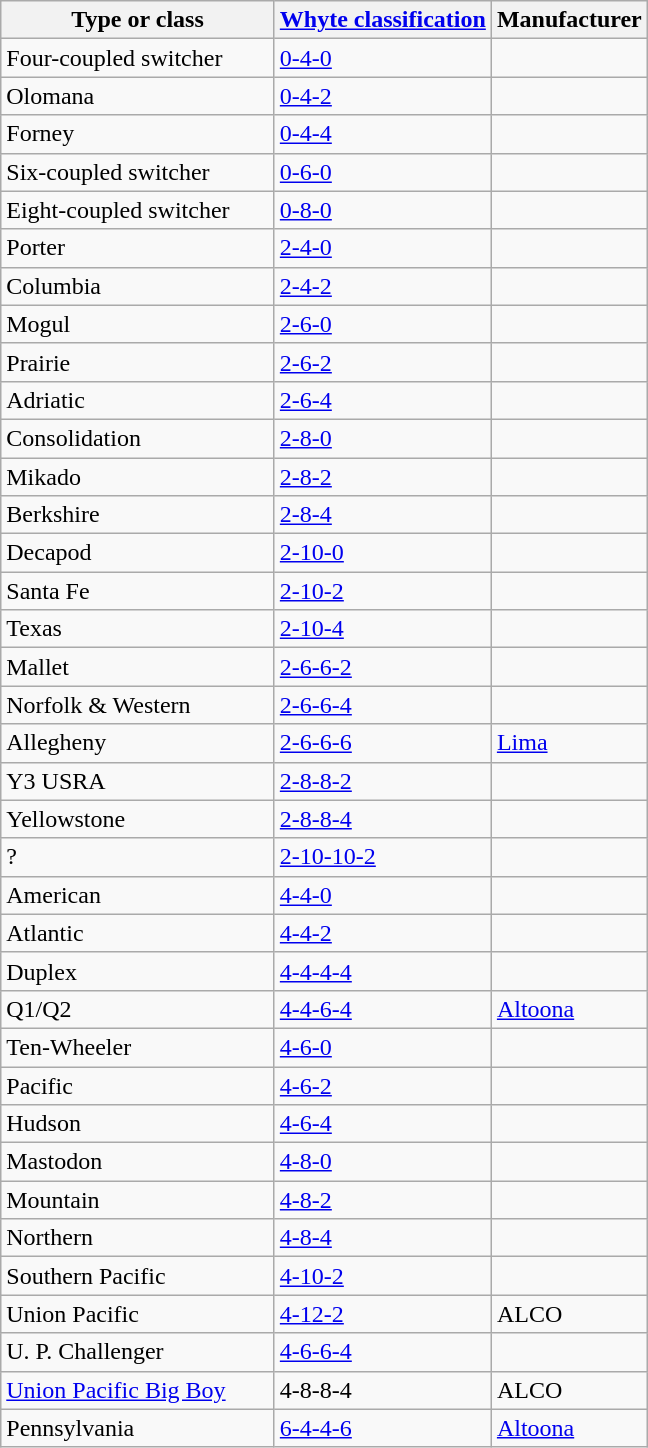<table class ="wikitable">
<tr valign="top">
<th width="175px">Type or class</th>
<th><a href='#'>Whyte classification</a></th>
<th>Manufacturer</th>
</tr>
<tr>
<td>Four-coupled switcher</td>
<td><a href='#'>0-4-0</a></td>
<td></td>
</tr>
<tr valign="top">
<td>Olomana</td>
<td><a href='#'>0-4-2</a></td>
<td> </td>
</tr>
<tr valign="top">
<td>Forney</td>
<td><a href='#'>0-4-4</a></td>
<td> </td>
</tr>
<tr valign="top">
<td>Six-coupled switcher</td>
<td><a href='#'>0-6-0</a></td>
<td> </td>
</tr>
<tr valign="top">
<td>Eight-coupled switcher</td>
<td><a href='#'>0-8-0</a></td>
<td> </td>
</tr>
<tr valign="top">
<td>Porter</td>
<td><a href='#'>2-4-0</a></td>
<td> </td>
</tr>
<tr valign="top">
<td>Columbia</td>
<td><a href='#'>2-4-2</a></td>
<td> </td>
</tr>
<tr valign="top">
<td>Mogul</td>
<td><a href='#'>2-6-0</a></td>
<td> </td>
</tr>
<tr valign="top">
<td>Prairie</td>
<td><a href='#'>2-6-2</a></td>
<td> </td>
</tr>
<tr valign="top">
<td>Adriatic</td>
<td><a href='#'>2-6-4</a></td>
<td> </td>
</tr>
<tr valign="top">
<td>Consolidation</td>
<td><a href='#'>2-8-0</a></td>
<td> </td>
</tr>
<tr valign="top">
<td>Mikado</td>
<td><a href='#'>2-8-2</a></td>
<td> </td>
</tr>
<tr valign="top">
<td>Berkshire</td>
<td><a href='#'>2-8-4</a></td>
<td> </td>
</tr>
<tr valign="top">
<td>Decapod</td>
<td><a href='#'>2-10-0</a></td>
<td> </td>
</tr>
<tr valign="top">
<td>Santa Fe</td>
<td><a href='#'>2-10-2</a></td>
<td> </td>
</tr>
<tr>
<td>Texas</td>
<td><a href='#'>2-10-4</a></td>
<td></td>
</tr>
<tr valign="top">
<td>Mallet</td>
<td><a href='#'>2-6-6-2</a></td>
<td> </td>
</tr>
<tr valign="top">
<td>Norfolk & Western</td>
<td><a href='#'>2-6-6-4</a></td>
<td> </td>
</tr>
<tr valign="top">
<td>Allegheny</td>
<td><a href='#'>2-6-6-6</a></td>
<td><a href='#'>Lima</a></td>
</tr>
<tr valign="top">
<td>Y3 USRA</td>
<td><a href='#'>2-8-8-2</a></td>
<td></td>
</tr>
<tr valign="top">
<td>Yellowstone</td>
<td><a href='#'>2-8-8-4</a></td>
<td></td>
</tr>
<tr valign="top">
<td>?</td>
<td><a href='#'>2-10-10-2</a></td>
<td></td>
</tr>
<tr valign="top">
<td>American</td>
<td><a href='#'>4-4-0</a></td>
<td></td>
</tr>
<tr valign="top">
<td>Atlantic</td>
<td><a href='#'>4-4-2</a></td>
<td> </td>
</tr>
<tr>
<td>Duplex</td>
<td><a href='#'>4-4-4-4</a></td>
<td> </td>
</tr>
<tr valign="top">
<td>Q1/Q2</td>
<td><a href='#'>4-4-6-4</a></td>
<td><a href='#'>Altoona</a></td>
</tr>
<tr valign="top">
<td>Ten-Wheeler</td>
<td><a href='#'>4-6-0</a></td>
<td></td>
</tr>
<tr valign="top">
<td>Pacific</td>
<td><a href='#'>4-6-2</a></td>
<td> </td>
</tr>
<tr valign="top">
<td>Hudson</td>
<td><a href='#'>4-6-4</a></td>
<td> </td>
</tr>
<tr valign="top">
<td>Mastodon</td>
<td><a href='#'>4-8-0</a></td>
<td></td>
</tr>
<tr>
<td>Mountain</td>
<td><a href='#'>4-8-2</a></td>
<td></td>
</tr>
<tr valign="top">
<td>Northern</td>
<td><a href='#'>4-8-4</a></td>
<td> </td>
</tr>
<tr>
<td>Southern Pacific</td>
<td><a href='#'>4-10-2</a></td>
<td></td>
</tr>
<tr>
<td>Union Pacific</td>
<td><a href='#'>4-12-2</a></td>
<td>ALCO</td>
</tr>
<tr>
<td>U. P. Challenger</td>
<td><a href='#'>4-6-6-4</a></td>
<td></td>
</tr>
<tr>
<td><a href='#'>Union Pacific Big Boy</a></td>
<td>4-8-8-4</td>
<td>ALCO</td>
</tr>
<tr>
<td>Pennsylvania</td>
<td><a href='#'>6-4-4-6</a></td>
<td><a href='#'>Altoona</a></td>
</tr>
</table>
